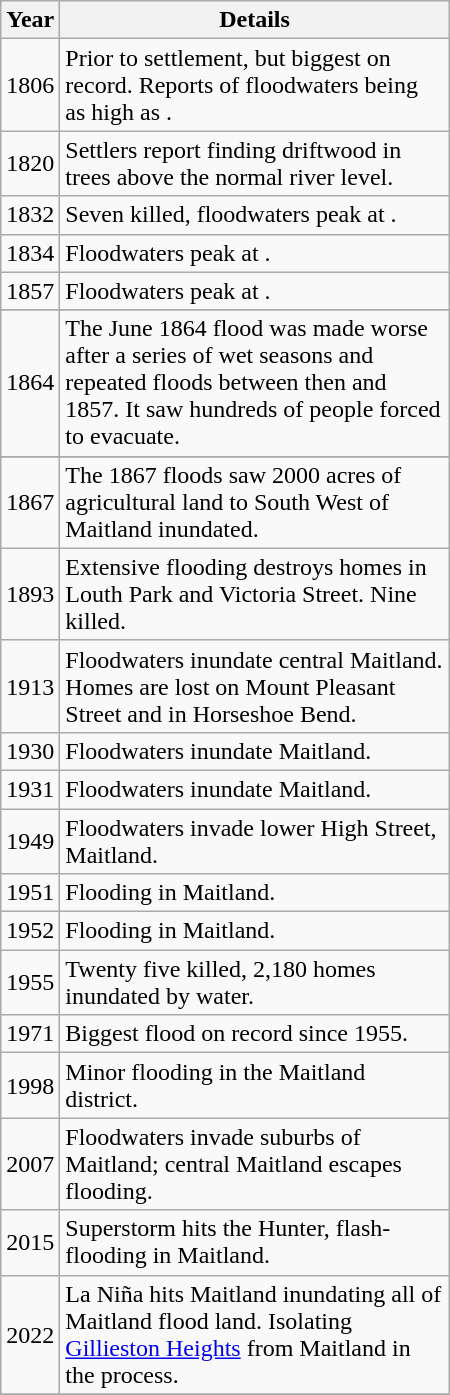<table class="wikitable floatright plainrowheaders" style="text-align:left; width:300px;">
<tr>
<th scope="col">Year</th>
<th scope="col">Details</th>
</tr>
<tr>
<td scope="row">1806</td>
<td>Prior to settlement, but biggest on record. Reports of floodwaters being as high as .</td>
</tr>
<tr>
<td scope="row">1820</td>
<td>Settlers report finding driftwood in trees  above the normal river level.</td>
</tr>
<tr>
<td scope="row">1832</td>
<td>Seven killed, floodwaters peak at .</td>
</tr>
<tr>
<td scope="row">1834</td>
<td>Floodwaters peak at .</td>
</tr>
<tr>
<td scope="row">1857</td>
<td>Floodwaters peak at .</td>
</tr>
<tr>
</tr>
<tr>
<td scope="row">1864</td>
<td>The June 1864 flood was made worse after a series of wet seasons and repeated floods between then and 1857. It saw hundreds of people forced to evacuate.</td>
</tr>
<tr>
</tr>
<tr>
<td scope="row">1867</td>
<td>The 1867 floods saw 2000 acres of agricultural land to South West of Maitland inundated.</td>
</tr>
<tr>
<td scope="row">1893</td>
<td>Extensive flooding destroys homes in Louth Park and Victoria Street. Nine killed.</td>
</tr>
<tr>
<td scope="row">1913</td>
<td>Floodwaters inundate central Maitland. Homes are lost on Mount Pleasant Street and in Horseshoe Bend.</td>
</tr>
<tr>
<td scope="row">1930</td>
<td>Floodwaters inundate Maitland.</td>
</tr>
<tr>
<td scope="row">1931</td>
<td>Floodwaters inundate Maitland.</td>
</tr>
<tr>
<td scope="row">1949</td>
<td>Floodwaters invade lower High Street, Maitland.</td>
</tr>
<tr>
<td scope="row">1951</td>
<td>Flooding in Maitland.</td>
</tr>
<tr>
<td scope="row">1952</td>
<td>Flooding in Maitland.</td>
</tr>
<tr>
<td scope="row">1955</td>
<td>Twenty five killed, 2,180 homes inundated by water.</td>
</tr>
<tr>
<td scope="row">1971</td>
<td>Biggest flood on record since 1955.</td>
</tr>
<tr>
<td scope="row">1998</td>
<td>Minor flooding in the Maitland district.</td>
</tr>
<tr>
<td scope="row">2007</td>
<td>Floodwaters invade suburbs of Maitland; central Maitland escapes flooding.</td>
</tr>
<tr>
<td scope="row">2015</td>
<td>Superstorm hits the Hunter, flash-flooding in Maitland.</td>
</tr>
<tr>
<td scope="row">2022</td>
<td>La Niña hits Maitland inundating all of Maitland flood land. Isolating <a href='#'>Gillieston Heights</a> from Maitland in the process.</td>
</tr>
<tr>
</tr>
</table>
